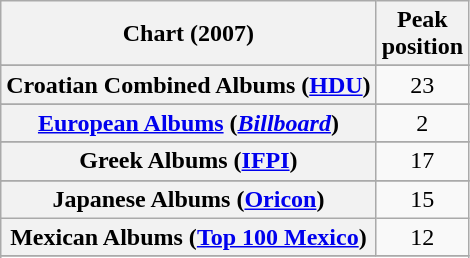<table class="wikitable sortable plainrowheaders" style="text-align:center">
<tr>
<th scope="col">Chart (2007)</th>
<th scope="col">Peak<br>position</th>
</tr>
<tr>
</tr>
<tr>
</tr>
<tr>
</tr>
<tr>
</tr>
<tr>
</tr>
<tr>
<th scope="row">Croatian Combined Albums (<a href='#'>HDU</a>)</th>
<td>23</td>
</tr>
<tr>
</tr>
<tr>
</tr>
<tr>
</tr>
<tr>
<th scope="row"><a href='#'>European Albums</a> (<em><a href='#'>Billboard</a></em>)</th>
<td>2</td>
</tr>
<tr>
</tr>
<tr>
</tr>
<tr>
</tr>
<tr>
<th scope="row">Greek Albums (<a href='#'>IFPI</a>)</th>
<td>17</td>
</tr>
<tr>
</tr>
<tr>
</tr>
<tr>
</tr>
<tr>
<th scope="row">Japanese Albums (<a href='#'>Oricon</a>)</th>
<td>15</td>
</tr>
<tr>
<th scope="row">Mexican Albums (<a href='#'>Top 100 Mexico</a>)</th>
<td>12</td>
</tr>
<tr>
</tr>
<tr>
</tr>
<tr>
</tr>
<tr>
</tr>
<tr>
</tr>
<tr>
</tr>
<tr>
</tr>
<tr>
</tr>
<tr>
</tr>
<tr>
</tr>
<tr>
</tr>
</table>
